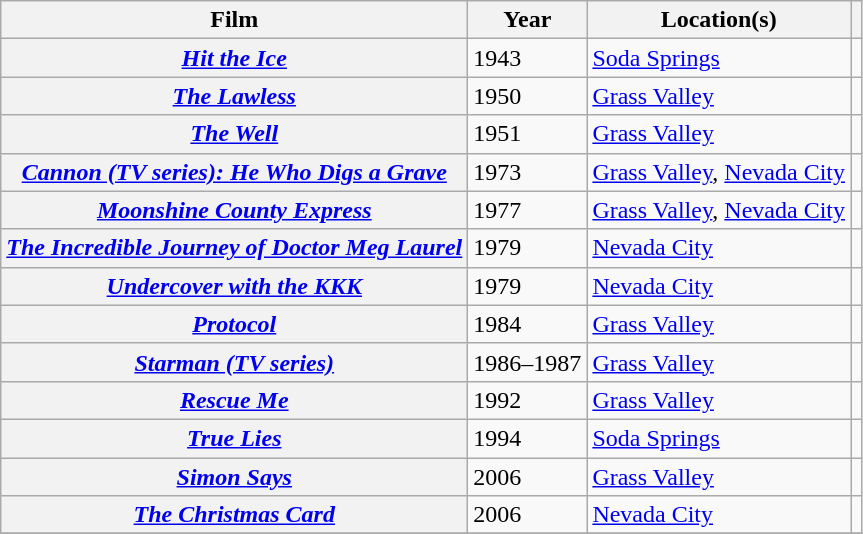<table class="wikitable sortable plainrowheaders">
<tr>
<th>Film</th>
<th>Year</th>
<th class="unsortable">Location(s)</th>
<th class="unsortable"></th>
</tr>
<tr>
<th scope="row"><em><a href='#'>Hit the Ice</a></em></th>
<td>1943</td>
<td><a href='#'>Soda Springs</a></td>
<td style="text-align:center;"></td>
</tr>
<tr>
<th scope="row"><em><a href='#'>The Lawless</a></em></th>
<td>1950</td>
<td><a href='#'>Grass Valley</a></td>
<td style="text-align:center;"></td>
</tr>
<tr>
<th scope="row"><em><a href='#'>The Well</a></em></th>
<td>1951</td>
<td><a href='#'>Grass Valley</a></td>
<td style="text-align:center;"></td>
</tr>
<tr>
<th scope="row"><em><a href='#'>Cannon (TV series): He Who Digs a Grave</a></em></th>
<td>1973</td>
<td><a href='#'>Grass Valley</a>, <a href='#'>Nevada City</a></td>
<td style="text-align:center;"></td>
</tr>
<tr>
<th scope="row"><em><a href='#'>Moonshine County Express</a></em></th>
<td>1977</td>
<td><a href='#'>Grass Valley</a>, <a href='#'>Nevada City</a></td>
<td style="text-align:center;"></td>
</tr>
<tr>
<th scope="row"><em><a href='#'>The Incredible Journey of Doctor Meg Laurel</a></em></th>
<td>1979</td>
<td><a href='#'>Nevada City</a></td>
<td style="text-align:center;"></td>
</tr>
<tr>
<th scope="row"><em><a href='#'>Undercover with the KKK</a></em></th>
<td>1979</td>
<td><a href='#'>Nevada City</a></td>
<td style="text-align:center;"></td>
</tr>
<tr>
<th scope="row"><em><a href='#'>Protocol</a></em></th>
<td>1984</td>
<td><a href='#'>Grass Valley</a></td>
<td style="text-align:center;"></td>
</tr>
<tr>
<th scope="row"><em><a href='#'>Starman (TV series)</a></em></th>
<td>1986–1987</td>
<td><a href='#'>Grass Valley</a></td>
<td style="text-align:center;"></td>
</tr>
<tr>
<th scope="row"><em><a href='#'>Rescue Me</a></em></th>
<td>1992</td>
<td><a href='#'>Grass Valley</a></td>
<td style="text-align:center;"></td>
</tr>
<tr>
<th scope="row"><em><a href='#'>True Lies</a></em></th>
<td>1994</td>
<td><a href='#'>Soda Springs</a></td>
<td style="text-align:center;"></td>
</tr>
<tr>
<th scope="row"><em><a href='#'>Simon Says</a></em></th>
<td>2006</td>
<td><a href='#'>Grass Valley</a></td>
<td style="text-align:center;"></td>
</tr>
<tr>
<th scope="row"><em><a href='#'>The Christmas Card</a></em></th>
<td>2006</td>
<td><a href='#'>Nevada City</a></td>
<td style="text-align:center;"></td>
</tr>
<tr>
</tr>
</table>
